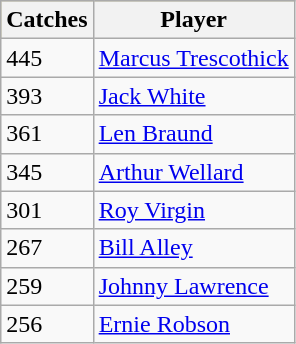<table class="wikitable">
<tr style="background:#bdb76b;">
<th>Catches</th>
<th>Player</th>
</tr>
<tr>
<td>445</td>
<td><a href='#'>Marcus Trescothick</a></td>
</tr>
<tr>
<td>393</td>
<td><a href='#'>Jack White</a></td>
</tr>
<tr>
<td>361</td>
<td><a href='#'>Len Braund</a></td>
</tr>
<tr>
<td>345</td>
<td><a href='#'>Arthur Wellard</a></td>
</tr>
<tr>
<td>301</td>
<td><a href='#'>Roy Virgin</a></td>
</tr>
<tr>
<td>267</td>
<td><a href='#'>Bill Alley</a></td>
</tr>
<tr>
<td>259</td>
<td><a href='#'>Johnny Lawrence</a></td>
</tr>
<tr>
<td>256</td>
<td><a href='#'>Ernie Robson</a></td>
</tr>
</table>
